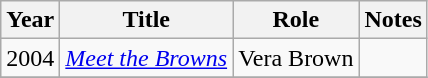<table class="wikitable sortable">
<tr>
<th>Year</th>
<th>Title</th>
<th>Role</th>
<th>Notes</th>
</tr>
<tr>
<td>2004</td>
<td><em><a href='#'>Meet the Browns</a></em></td>
<td>Vera Brown</td>
<td></td>
</tr>
<tr>
</tr>
</table>
